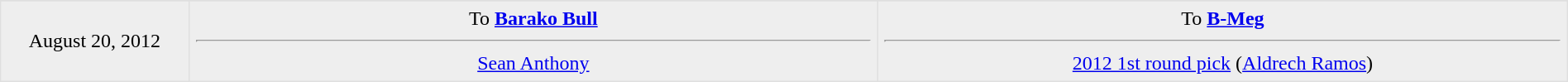<table border=1 style="border-collapse:collapse; text-align: center; width: 100%" bordercolor="#DFDFDF" cellpadding="5">
<tr>
</tr>
<tr bgcolor="eeeeee">
<td style="width:12%">August 20, 2012</td>
<td style="width:44%" valign="top">To <strong><a href='#'>Barako Bull</a></strong><hr><a href='#'>Sean Anthony</a></td>
<td style="width:44%" valign="top">To <strong><a href='#'>B-Meg</a></strong><hr><a href='#'>2012 1st round pick</a> (<a href='#'>Aldrech Ramos</a>)</td>
</tr>
</table>
